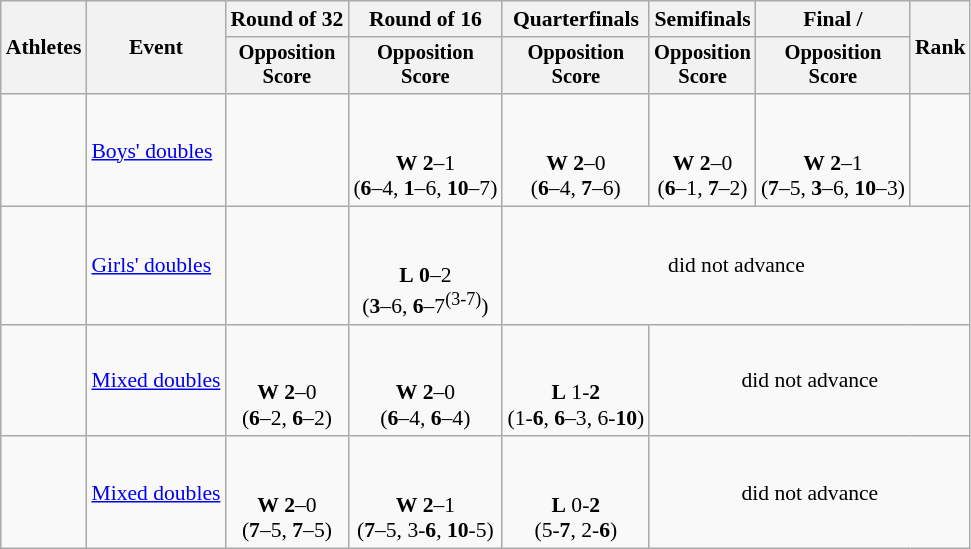<table class=wikitable style="font-size:90%">
<tr>
<th rowspan="2">Athletes</th>
<th rowspan="2">Event</th>
<th>Round of 32</th>
<th>Round of 16</th>
<th>Quarterfinals</th>
<th>Semifinals</th>
<th>Final / </th>
<th rowspan=2>Rank</th>
</tr>
<tr style="font-size:95%">
<th>Opposition<br>Score</th>
<th>Opposition<br>Score</th>
<th>Opposition<br>Score</th>
<th>Opposition<br>Score</th>
<th>Opposition<br>Score</th>
</tr>
<tr align=center>
<td align=left><br></td>
<td align=left><a href='#'>Boys' doubles</a></td>
<td></td>
<td align=center><br><br><strong>W</strong> <strong>2</strong>–1<br> (<strong>6</strong>–4, <strong>1</strong>–6, <strong>10</strong>–7)</td>
<td align=center><br><br><strong>W</strong> <strong>2</strong>–0<br> (<strong>6</strong>–4, <strong>7</strong>–6)</td>
<td align=center><br> <br><strong>W</strong> <strong>2</strong>–0<br> (<strong>6</strong>–1, <strong>7</strong>–2)</td>
<td align=center><br><br><strong>W</strong> <strong>2</strong>–1<br> (<strong>7</strong>–5, <strong>3</strong>–6, <strong>10</strong>–3)</td>
<td></td>
</tr>
<tr align=center>
<td align=left><br></td>
<td align=left><a href='#'>Girls' doubles</a></td>
<td></td>
<td align=center><br><br><strong>L</strong> <strong>0</strong>–2<br> (<strong>3</strong>–6, <strong>6</strong>–7<sup>(3-7)</sup>)</td>
<td colspan="4">did not advance</td>
</tr>
<tr align=center>
<td align=left><br></td>
<td align=left><a href='#'>Mixed doubles</a></td>
<td align=center><br><br><strong>W</strong> <strong>2</strong>–0<br> (<strong>6</strong>–2, <strong>6</strong>–2)</td>
<td align=center><br><br><strong>W</strong> <strong>2</strong>–0<br> (<strong>6</strong>–4, <strong>6</strong>–4)</td>
<td align=center><br><br><strong>L</strong> 1-<strong>2</strong><br> (1-<strong>6</strong>, <strong>6</strong>–3, 6-<strong>10</strong>)</td>
<td colspan="3">did not advance</td>
</tr>
<tr align=center>
<td align=left><br></td>
<td align=left><a href='#'>Mixed doubles</a></td>
<td align=center><br><br><strong>W</strong> <strong>2</strong>–0<br> (<strong>7</strong>–5, <strong>7</strong>–5)</td>
<td align=center><br><br><strong>W</strong> <strong>2</strong>–1<br> (<strong>7</strong>–5, 3-<strong>6</strong>, <strong>10</strong>-5)</td>
<td align=center><br><br><strong>L</strong> 0-<strong>2</strong><br> (5-<strong>7</strong>, 2-<strong>6</strong>)</td>
<td colspan="3">did not advance</td>
</tr>
</table>
